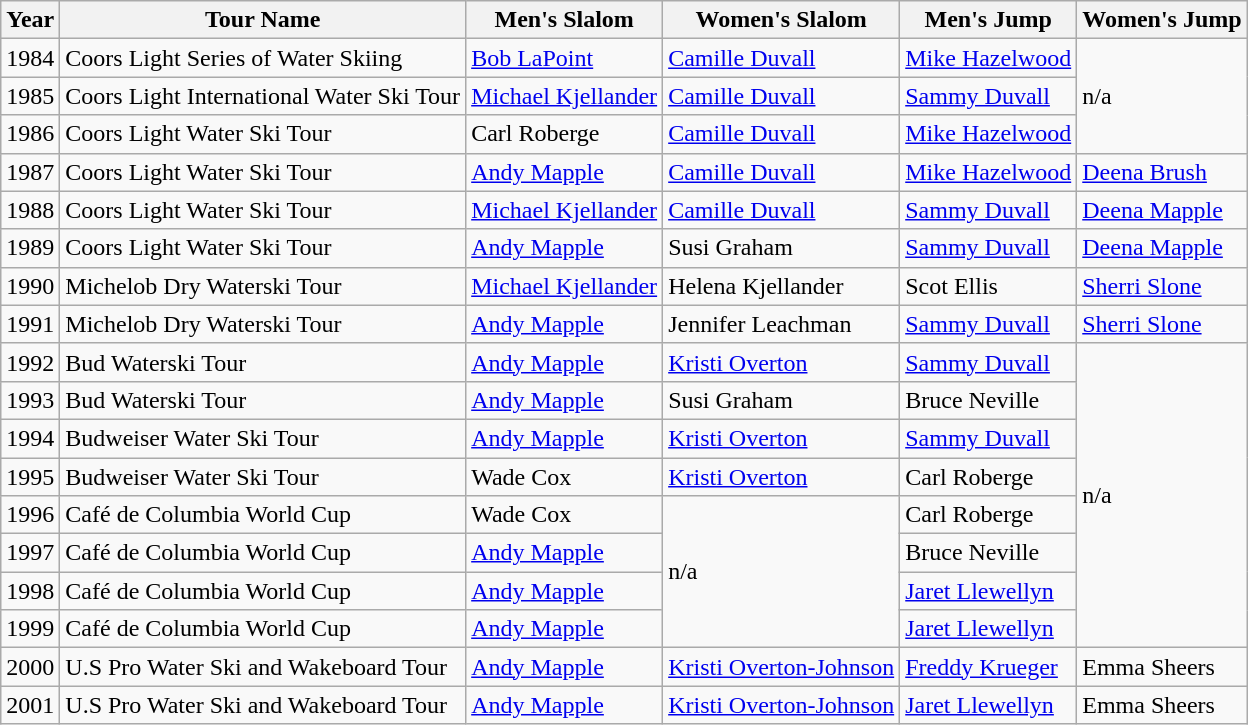<table class="wikitable">
<tr>
<th>Year</th>
<th>Tour Name</th>
<th>Men's Slalom</th>
<th>Women's Slalom</th>
<th>Men's Jump</th>
<th>Women's Jump</th>
</tr>
<tr>
<td>1984</td>
<td>Coors Light Series of Water Skiing</td>
<td><a href='#'>Bob LaPoint</a></td>
<td><a href='#'>Camille Duvall</a></td>
<td><a href='#'>Mike Hazelwood</a></td>
<td rowspan="3">n/a</td>
</tr>
<tr>
<td>1985</td>
<td>Coors Light International Water Ski Tour</td>
<td><a href='#'>Michael Kjellander</a></td>
<td><a href='#'>Camille Duvall</a></td>
<td><a href='#'>Sammy Duvall</a></td>
</tr>
<tr>
<td>1986</td>
<td>Coors Light Water Ski Tour</td>
<td>Carl Roberge</td>
<td><a href='#'>Camille Duvall</a></td>
<td><a href='#'>Mike Hazelwood</a></td>
</tr>
<tr>
<td>1987</td>
<td>Coors Light Water Ski Tour</td>
<td><a href='#'>Andy Mapple</a></td>
<td><a href='#'>Camille Duvall</a></td>
<td><a href='#'>Mike Hazelwood</a></td>
<td><a href='#'>Deena Brush</a></td>
</tr>
<tr>
<td>1988</td>
<td>Coors Light Water Ski Tour</td>
<td><a href='#'>Michael Kjellander</a></td>
<td><a href='#'>Camille Duvall</a></td>
<td><a href='#'>Sammy Duvall</a></td>
<td><a href='#'>Deena Mapple</a></td>
</tr>
<tr>
<td>1989</td>
<td>Coors Light Water Ski Tour</td>
<td><a href='#'>Andy Mapple</a></td>
<td>Susi Graham</td>
<td><a href='#'>Sammy Duvall</a></td>
<td><a href='#'>Deena Mapple</a></td>
</tr>
<tr>
<td>1990</td>
<td>Michelob Dry Waterski Tour</td>
<td><a href='#'>Michael Kjellander</a></td>
<td>Helena Kjellander</td>
<td>Scot Ellis</td>
<td><a href='#'>Sherri Slone</a></td>
</tr>
<tr>
<td>1991</td>
<td>Michelob Dry Waterski Tour</td>
<td><a href='#'>Andy Mapple</a></td>
<td>Jennifer Leachman</td>
<td><a href='#'>Sammy Duvall</a></td>
<td><a href='#'>Sherri Slone</a></td>
</tr>
<tr>
<td>1992</td>
<td>Bud Waterski Tour</td>
<td><a href='#'>Andy Mapple</a></td>
<td><a href='#'>Kristi Overton</a></td>
<td><a href='#'>Sammy Duvall</a></td>
<td rowspan="8">n/a</td>
</tr>
<tr>
<td>1993</td>
<td>Bud Waterski Tour</td>
<td><a href='#'>Andy Mapple</a></td>
<td>Susi Graham</td>
<td>Bruce Neville</td>
</tr>
<tr>
<td>1994</td>
<td>Budweiser Water Ski Tour</td>
<td><a href='#'>Andy Mapple</a></td>
<td><a href='#'>Kristi Overton</a></td>
<td><a href='#'>Sammy Duvall</a></td>
</tr>
<tr>
<td>1995</td>
<td>Budweiser Water Ski Tour</td>
<td>Wade Cox</td>
<td><a href='#'>Kristi Overton</a></td>
<td>Carl Roberge</td>
</tr>
<tr>
<td>1996</td>
<td>Café de Columbia World Cup</td>
<td>Wade Cox</td>
<td rowspan="4">n/a</td>
<td>Carl Roberge</td>
</tr>
<tr>
<td>1997</td>
<td>Café de Columbia World Cup</td>
<td><a href='#'>Andy Mapple</a></td>
<td>Bruce Neville</td>
</tr>
<tr>
<td>1998</td>
<td>Café de Columbia World Cup</td>
<td><a href='#'>Andy Mapple</a></td>
<td><a href='#'>Jaret Llewellyn</a></td>
</tr>
<tr>
<td>1999</td>
<td>Café de Columbia World Cup</td>
<td><a href='#'>Andy Mapple</a></td>
<td><a href='#'>Jaret Llewellyn</a></td>
</tr>
<tr>
<td>2000</td>
<td>U.S Pro Water Ski and Wakeboard Tour</td>
<td><a href='#'>Andy Mapple</a></td>
<td><a href='#'>Kristi Overton-Johnson</a></td>
<td><a href='#'>Freddy Krueger</a></td>
<td>Emma Sheers</td>
</tr>
<tr>
<td>2001</td>
<td>U.S Pro Water Ski and Wakeboard Tour</td>
<td><a href='#'>Andy Mapple</a></td>
<td><a href='#'>Kristi Overton-Johnson</a></td>
<td><a href='#'>Jaret Llewellyn</a></td>
<td>Emma Sheers</td>
</tr>
</table>
